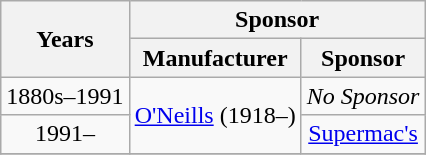<table class="wikitable" style="text-align: center">
<tr>
<th rowspan="2">Years</th>
<th colspan="2">Sponsor</th>
</tr>
<tr>
<th>Manufacturer</th>
<th>Sponsor</th>
</tr>
<tr>
<td>1880s–1991</td>
<td rowspan= "2" colspan= "1"><a href='#'>O'Neills</a> (1918–)</td>
<td><em>No Sponsor</em></td>
</tr>
<tr>
<td>1991–</td>
<td><a href='#'>Supermac's</a></td>
</tr>
<tr>
</tr>
</table>
